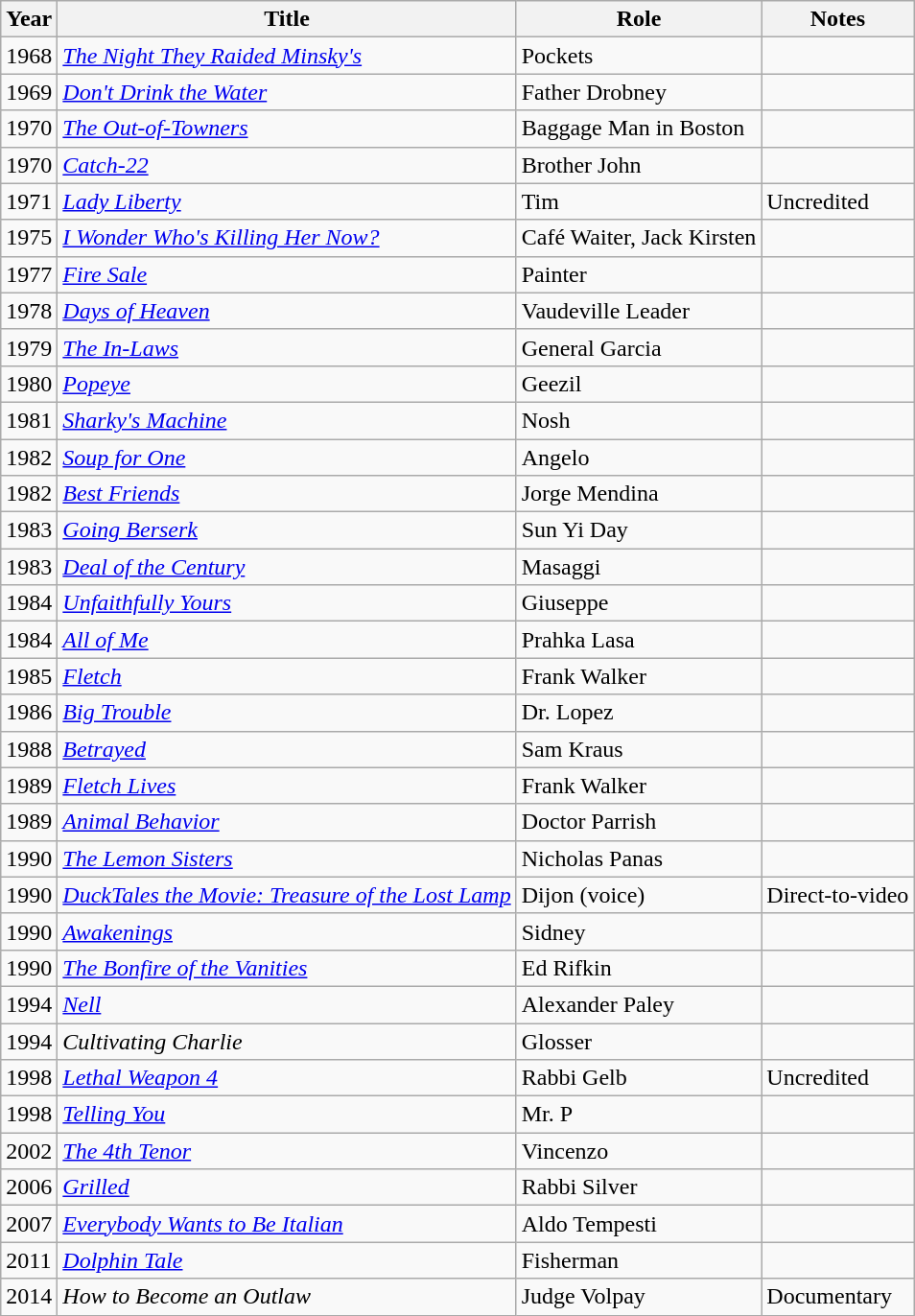<table class="wikitable sortable">
<tr>
<th>Year</th>
<th>Title</th>
<th>Role</th>
<th>Notes</th>
</tr>
<tr>
<td>1968</td>
<td><em><a href='#'>The Night They Raided Minsky's</a></em></td>
<td>Pockets</td>
<td></td>
</tr>
<tr>
<td>1969</td>
<td><em><a href='#'>Don't Drink the Water</a></em></td>
<td>Father Drobney</td>
<td></td>
</tr>
<tr>
<td>1970</td>
<td><em><a href='#'>The Out-of-Towners</a></em></td>
<td>Baggage Man in Boston</td>
<td></td>
</tr>
<tr>
<td>1970</td>
<td><em><a href='#'>Catch-22</a></em></td>
<td>Brother John</td>
<td></td>
</tr>
<tr>
<td>1971</td>
<td><em><a href='#'>Lady Liberty</a></em></td>
<td>Tim</td>
<td>Uncredited</td>
</tr>
<tr>
<td>1975</td>
<td><em><a href='#'>I Wonder Who's Killing Her Now?</a></em></td>
<td>Café Waiter, Jack Kirsten</td>
<td></td>
</tr>
<tr>
<td>1977</td>
<td><em><a href='#'>Fire Sale</a></em></td>
<td>Painter</td>
<td></td>
</tr>
<tr>
<td>1978</td>
<td><em><a href='#'>Days of Heaven</a></em></td>
<td>Vaudeville Leader</td>
<td></td>
</tr>
<tr>
<td>1979</td>
<td><em><a href='#'>The In-Laws</a></em></td>
<td>General Garcia</td>
<td></td>
</tr>
<tr>
<td>1980</td>
<td><em><a href='#'>Popeye</a></em></td>
<td>Geezil</td>
<td></td>
</tr>
<tr>
<td>1981</td>
<td><em><a href='#'>Sharky's Machine</a></em></td>
<td>Nosh</td>
<td></td>
</tr>
<tr>
<td>1982</td>
<td><em><a href='#'>Soup for One</a></em></td>
<td>Angelo</td>
<td></td>
</tr>
<tr>
<td>1982</td>
<td><em><a href='#'>Best Friends</a></em></td>
<td>Jorge Mendina</td>
<td></td>
</tr>
<tr>
<td>1983</td>
<td><em><a href='#'>Going Berserk</a></em></td>
<td>Sun Yi Day</td>
<td></td>
</tr>
<tr>
<td>1983</td>
<td><em><a href='#'>Deal of the Century</a></em></td>
<td>Masaggi</td>
<td></td>
</tr>
<tr>
<td>1984</td>
<td><em><a href='#'>Unfaithfully Yours</a></em></td>
<td>Giuseppe</td>
<td></td>
</tr>
<tr>
<td>1984</td>
<td><em><a href='#'>All of Me</a></em></td>
<td>Prahka Lasa</td>
<td></td>
</tr>
<tr>
<td>1985</td>
<td><em><a href='#'>Fletch</a></em></td>
<td>Frank Walker</td>
<td></td>
</tr>
<tr>
<td>1986</td>
<td><em><a href='#'>Big Trouble</a></em></td>
<td>Dr. Lopez</td>
<td></td>
</tr>
<tr>
<td>1988</td>
<td><em><a href='#'>Betrayed</a></em></td>
<td>Sam Kraus</td>
<td></td>
</tr>
<tr>
<td>1989</td>
<td><em><a href='#'>Fletch Lives</a></em></td>
<td>Frank Walker</td>
<td></td>
</tr>
<tr>
<td>1989</td>
<td><em><a href='#'>Animal Behavior</a></em></td>
<td>Doctor Parrish</td>
<td></td>
</tr>
<tr>
<td>1990</td>
<td><em><a href='#'>The Lemon Sisters</a></em></td>
<td>Nicholas Panas</td>
<td></td>
</tr>
<tr>
<td>1990</td>
<td><em><a href='#'>DuckTales the Movie: Treasure of the Lost Lamp</a></em></td>
<td>Dijon (voice)</td>
<td>Direct-to-video</td>
</tr>
<tr>
<td>1990</td>
<td><em><a href='#'>Awakenings</a></em></td>
<td>Sidney</td>
<td></td>
</tr>
<tr>
<td>1990</td>
<td><em><a href='#'>The Bonfire of the Vanities</a></em></td>
<td>Ed Rifkin</td>
<td></td>
</tr>
<tr>
<td>1994</td>
<td><em><a href='#'>Nell</a></em></td>
<td>Alexander Paley</td>
<td></td>
</tr>
<tr>
<td>1994</td>
<td><em>Cultivating Charlie</em></td>
<td>Glosser</td>
<td></td>
</tr>
<tr>
<td>1998</td>
<td><em><a href='#'>Lethal Weapon 4</a></em></td>
<td>Rabbi Gelb</td>
<td>Uncredited</td>
</tr>
<tr>
<td>1998</td>
<td><em><a href='#'>Telling You</a></em></td>
<td>Mr. P</td>
<td></td>
</tr>
<tr>
<td>2002</td>
<td><em><a href='#'>The 4th Tenor</a></em></td>
<td>Vincenzo</td>
<td></td>
</tr>
<tr>
<td>2006</td>
<td><em><a href='#'>Grilled</a></em></td>
<td>Rabbi Silver</td>
<td></td>
</tr>
<tr>
<td>2007</td>
<td><em><a href='#'>Everybody Wants to Be Italian</a></em></td>
<td>Aldo Tempesti</td>
<td></td>
</tr>
<tr>
<td>2011</td>
<td><em><a href='#'>Dolphin Tale</a></em></td>
<td>Fisherman</td>
<td></td>
</tr>
<tr>
<td>2014</td>
<td><em>How to Become an Outlaw</em></td>
<td>Judge Volpay</td>
<td>Documentary</td>
</tr>
</table>
